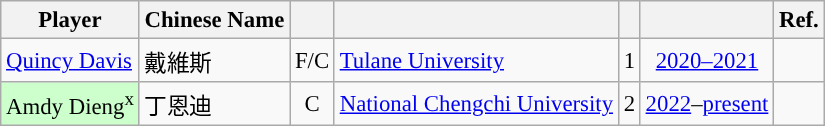<table class="wikitable sortable" style="font-size:95%; text-align:left;">
<tr>
<th>Player</th>
<th>Chinese Name</th>
<th></th>
<th></th>
<th></th>
<th></th>
<th>Ref.</th>
</tr>
<tr>
<td><a href='#'>Quincy Davis</a></td>
<td>戴維斯</td>
<td align="center">F/C</td>
<td><a href='#'>Tulane University</a></td>
<td align="center">1</td>
<td align="center"><a href='#'>2020–2021</a></td>
<td></td>
</tr>
<tr>
<td bgcolor="#CCFFCC">Amdy Dieng<sup>x</sup></td>
<td>丁恩迪</td>
<td align="center">C</td>
<td><a href='#'>National Chengchi University</a></td>
<td align="center">2</td>
<td align="center"><a href='#'>2022</a>–<a href='#'>present</a></td>
<td></td>
</tr>
</table>
